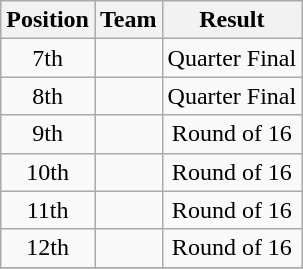<table class="wikitable" style="text-align: center;">
<tr>
<th>Position</th>
<th>Team</th>
<th>Result</th>
</tr>
<tr>
<td>7th</td>
<td></td>
<td>Quarter Final</td>
</tr>
<tr>
<td>8th</td>
<td></td>
<td>Quarter Final</td>
</tr>
<tr>
<td>9th</td>
<td></td>
<td>Round of 16</td>
</tr>
<tr>
<td>10th</td>
<td></td>
<td>Round of 16</td>
</tr>
<tr>
<td>11th</td>
<td></td>
<td>Round of 16</td>
</tr>
<tr>
<td>12th</td>
<td></td>
<td>Round of 16</td>
</tr>
<tr>
</tr>
</table>
